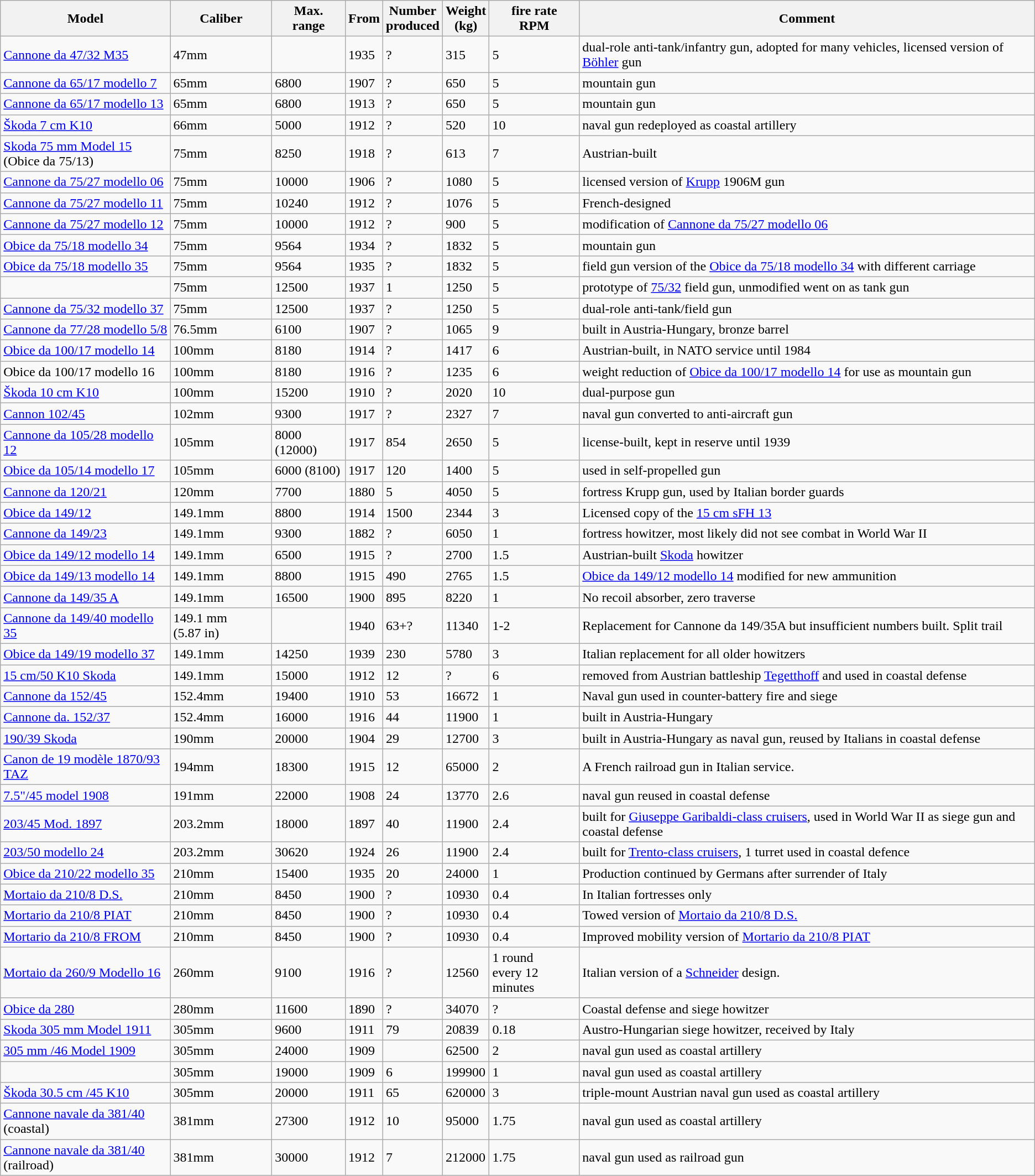<table class="wikitable sortable">
<tr>
<th>Model</th>
<th>Caliber</th>
<th>Max.<br> range</th>
<th>From</th>
<th>Number<br>produced</th>
<th>Weight<br>(kg)</th>
<th>fire rate<br>RPM</th>
<th>Comment</th>
</tr>
<tr>
<td><a href='#'>Cannone da 47/32 M35</a></td>
<td>47mm</td>
<td></td>
<td>1935</td>
<td>?</td>
<td>315</td>
<td>5</td>
<td>dual-role anti-tank/infantry gun, adopted for many vehicles, licensed version of <a href='#'>Böhler</a> gun</td>
</tr>
<tr>
<td><a href='#'>Cannone da 65/17 modello 7</a></td>
<td>65mm</td>
<td>6800</td>
<td>1907</td>
<td>?</td>
<td>650</td>
<td>5</td>
<td>mountain gun</td>
</tr>
<tr>
<td><a href='#'>Cannone da 65/17 modello 13</a></td>
<td>65mm</td>
<td>6800</td>
<td>1913</td>
<td>?</td>
<td>650</td>
<td>5</td>
<td>mountain gun</td>
</tr>
<tr>
<td><a href='#'>Škoda 7 cm K10</a></td>
<td>66mm</td>
<td>5000</td>
<td>1912</td>
<td>?</td>
<td>520</td>
<td>10</td>
<td>naval gun redeployed as coastal artillery</td>
</tr>
<tr>
<td><a href='#'>Skoda 75 mm Model 15</a><br>(Obice da 75/13)</td>
<td>75mm</td>
<td>8250</td>
<td>1918</td>
<td>?</td>
<td>613</td>
<td>7</td>
<td>Austrian-built</td>
</tr>
<tr>
<td><a href='#'>Cannone da 75/27 modello 06</a></td>
<td>75mm</td>
<td>10000</td>
<td>1906</td>
<td>?</td>
<td>1080</td>
<td>5</td>
<td>licensed version of <a href='#'>Krupp</a> 1906M gun</td>
</tr>
<tr>
<td><a href='#'>Cannone da 75/27 modello 11</a></td>
<td>75mm</td>
<td>10240</td>
<td>1912</td>
<td>?</td>
<td>1076</td>
<td>5</td>
<td>French-designed</td>
</tr>
<tr>
<td><a href='#'>Cannone da 75/27 modello 12</a></td>
<td>75mm</td>
<td>10000</td>
<td>1912</td>
<td>?</td>
<td>900</td>
<td>5</td>
<td>modification of <a href='#'>Cannone da 75/27 modello 06</a></td>
</tr>
<tr>
<td><a href='#'>Obice da 75/18 modello 34</a></td>
<td>75mm</td>
<td>9564</td>
<td>1934</td>
<td>?</td>
<td>1832</td>
<td>5</td>
<td>mountain gun</td>
</tr>
<tr>
<td><a href='#'>Obice da 75/18 modello 35</a></td>
<td>75mm</td>
<td>9564</td>
<td>1935</td>
<td>?</td>
<td>1832</td>
<td>5</td>
<td>field gun version of the <a href='#'>Obice da 75/18 modello 34</a> with different carriage</td>
</tr>
<tr>
<td></td>
<td>75mm</td>
<td>12500</td>
<td>1937</td>
<td>1</td>
<td>1250</td>
<td>5</td>
<td>prototype of <a href='#'>75/32</a> field gun, unmodified  went on as tank gun</td>
</tr>
<tr>
<td><a href='#'>Cannone da 75/32 modello 37</a></td>
<td>75mm</td>
<td>12500</td>
<td>1937</td>
<td>?</td>
<td>1250</td>
<td>5</td>
<td>dual-role anti-tank/field gun</td>
</tr>
<tr>
<td><a href='#'>Cannone da 77/28 modello 5/8</a></td>
<td>76.5mm</td>
<td>6100</td>
<td>1907</td>
<td>?</td>
<td>1065</td>
<td>9</td>
<td>built in Austria-Hungary, bronze barrel</td>
</tr>
<tr>
<td><a href='#'>Obice da 100/17 modello 14</a></td>
<td>100mm</td>
<td>8180</td>
<td>1914</td>
<td>?</td>
<td>1417</td>
<td>6</td>
<td>Austrian-built, in NATO service until 1984</td>
</tr>
<tr>
<td>Obice da 100/17 modello 16</td>
<td>100mm</td>
<td>8180</td>
<td>1916</td>
<td>?</td>
<td>1235</td>
<td>6</td>
<td>weight reduction of <a href='#'>Obice da 100/17 modello 14</a> for use as mountain gun</td>
</tr>
<tr>
<td><a href='#'>Škoda 10 cm K10</a></td>
<td>100mm</td>
<td>15200</td>
<td>1910</td>
<td>?</td>
<td>2020</td>
<td>10</td>
<td>dual-purpose gun</td>
</tr>
<tr>
<td><a href='#'>Cannon 102/45</a></td>
<td>102mm</td>
<td>9300</td>
<td>1917</td>
<td>?</td>
<td>2327</td>
<td>7</td>
<td>naval gun converted to anti-aircraft gun</td>
</tr>
<tr>
<td><a href='#'>Cannone da 105/28 modello 12</a></td>
<td>105mm</td>
<td>8000 (12000)</td>
<td>1917</td>
<td>854</td>
<td>2650</td>
<td>5</td>
<td>license-built, kept in reserve until 1939</td>
</tr>
<tr>
<td><a href='#'>Obice da 105/14 modello 17</a></td>
<td>105mm</td>
<td>6000 (8100)</td>
<td>1917</td>
<td>120</td>
<td>1400</td>
<td>5</td>
<td>used in self-propelled gun</td>
</tr>
<tr>
<td><a href='#'>Cannone da 120/21</a></td>
<td>120mm</td>
<td>7700</td>
<td>1880</td>
<td>5</td>
<td>4050</td>
<td>5</td>
<td>fortress Krupp gun, used by Italian border guards</td>
</tr>
<tr>
<td><a href='#'>Obice da 149/12</a></td>
<td>149.1mm</td>
<td>8800</td>
<td>1914</td>
<td>1500</td>
<td>2344</td>
<td>3</td>
<td>Licensed copy of the <a href='#'>15 cm sFH 13</a></td>
</tr>
<tr>
<td><a href='#'>Cannone da 149/23</a></td>
<td>149.1mm</td>
<td>9300</td>
<td>1882</td>
<td>?</td>
<td>6050</td>
<td>1</td>
<td>fortress howitzer, most likely did not see combat in World War II</td>
</tr>
<tr>
<td><a href='#'>Obice da 149/12 modello 14</a></td>
<td>149.1mm</td>
<td>6500</td>
<td>1915</td>
<td>?</td>
<td>2700</td>
<td>1.5</td>
<td>Austrian-built <a href='#'>Skoda</a> howitzer</td>
</tr>
<tr>
<td><a href='#'>Obice da 149/13 modello 14</a></td>
<td>149.1mm</td>
<td>8800</td>
<td>1915</td>
<td>490</td>
<td>2765</td>
<td>1.5</td>
<td><a href='#'>Obice da 149/12 modello 14</a> modified for new ammunition</td>
</tr>
<tr>
<td><a href='#'>Cannone da 149/35 A</a></td>
<td>149.1mm</td>
<td>16500</td>
<td>1900</td>
<td>895</td>
<td>8220</td>
<td>1</td>
<td>No recoil absorber, zero traverse</td>
</tr>
<tr>
<td><a href='#'>Cannone da 149/40 modello 35</a></td>
<td>149.1 mm (5.87 in)</td>
<td></td>
<td>1940</td>
<td>63+?</td>
<td>11340</td>
<td>1-2</td>
<td>Replacement for Cannone da 149/35A but insufficient numbers built.  Split trail</td>
</tr>
<tr>
<td><a href='#'>Obice da 149/19 modello 37</a></td>
<td>149.1mm</td>
<td>14250</td>
<td>1939</td>
<td>230</td>
<td>5780</td>
<td>3</td>
<td>Italian replacement for all older howitzers</td>
</tr>
<tr>
<td><a href='#'>15 cm/50 K10 Skoda</a></td>
<td>149.1mm</td>
<td>15000</td>
<td>1912</td>
<td>12</td>
<td>?</td>
<td>6</td>
<td>removed from Austrian battleship <a href='#'>Tegetthoff</a> and used in coastal defense</td>
</tr>
<tr>
<td><a href='#'>Cannone da 152/45</a></td>
<td>152.4mm</td>
<td>19400</td>
<td>1910</td>
<td>53</td>
<td>16672</td>
<td>1</td>
<td>Naval gun used in counter-battery fire and siege</td>
</tr>
<tr>
<td><a href='#'>Cannone da. 152/37</a></td>
<td>152.4mm</td>
<td>16000</td>
<td>1916</td>
<td>44</td>
<td>11900</td>
<td>1</td>
<td>built in Austria-Hungary</td>
</tr>
<tr>
<td><a href='#'>190/39 Skoda</a></td>
<td>190mm</td>
<td>20000</td>
<td>1904</td>
<td>29</td>
<td>12700</td>
<td>3</td>
<td>built in Austria-Hungary as naval gun, reused by Italians in coastal defense</td>
</tr>
<tr>
<td><a href='#'>Canon de 19 modèle 1870/93 TAZ</a></td>
<td>194mm</td>
<td>18300</td>
<td>1915</td>
<td>12</td>
<td>65000</td>
<td>2</td>
<td>A French railroad gun in Italian service.</td>
</tr>
<tr>
<td><a href='#'>7.5"/45 model 1908</a></td>
<td>191mm</td>
<td>22000</td>
<td>1908</td>
<td>24</td>
<td>13770</td>
<td>2.6</td>
<td>naval gun reused in coastal defense</td>
</tr>
<tr>
<td><a href='#'>203/45 Mod. 1897</a></td>
<td>203.2mm</td>
<td>18000</td>
<td>1897</td>
<td>40</td>
<td>11900</td>
<td>2.4</td>
<td>built for <a href='#'>Giuseppe Garibaldi-class cruisers</a>, used in World War II as siege gun and coastal defense</td>
</tr>
<tr>
<td><a href='#'>203/50 modello 24</a></td>
<td>203.2mm</td>
<td>30620</td>
<td>1924</td>
<td>26</td>
<td>11900</td>
<td>2.4</td>
<td>built for <a href='#'>Trento-class cruisers</a>, 1 turret used in coastal defence</td>
</tr>
<tr>
<td><a href='#'>Obice da 210/22 modello 35</a></td>
<td>210mm</td>
<td>15400</td>
<td>1935</td>
<td>20</td>
<td>24000</td>
<td>1</td>
<td>Production continued by Germans after surrender of Italy</td>
</tr>
<tr>
<td><a href='#'>Mortaio da 210/8 D.S.</a></td>
<td>210mm</td>
<td>8450</td>
<td>1900</td>
<td>?</td>
<td>10930</td>
<td>0.4</td>
<td>In Italian fortresses only</td>
</tr>
<tr>
<td><a href='#'>Mortario da 210/8 PIAT</a></td>
<td>210mm</td>
<td>8450</td>
<td>1900</td>
<td>?</td>
<td>10930</td>
<td>0.4</td>
<td>Towed version of <a href='#'>Mortaio da 210/8 D.S.</a></td>
</tr>
<tr>
<td><a href='#'>Mortario da 210/8 FROM</a></td>
<td>210mm</td>
<td>8450</td>
<td>1900</td>
<td>?</td>
<td>10930</td>
<td>0.4</td>
<td>Improved mobility version of <a href='#'>Mortario da 210/8 PIAT</a></td>
</tr>
<tr>
<td><a href='#'>Mortaio da 260/9 Modello 16</a></td>
<td>260mm</td>
<td>9100</td>
<td>1916</td>
<td>?</td>
<td>12560</td>
<td>1 round<br>every 12 minutes</td>
<td>Italian version of a <a href='#'>Schneider</a> design.</td>
</tr>
<tr>
<td><a href='#'>Obice da 280</a></td>
<td>280mm</td>
<td>11600</td>
<td>1890</td>
<td>?</td>
<td>34070</td>
<td>?</td>
<td>Coastal defense and siege howitzer</td>
</tr>
<tr>
<td><a href='#'>Skoda 305 mm Model 1911</a></td>
<td>305mm</td>
<td>9600</td>
<td>1911</td>
<td>79</td>
<td>20839</td>
<td>0.18</td>
<td>Austro-Hungarian siege howitzer, received by Italy</td>
</tr>
<tr>
<td><a href='#'>305 mm /46 Model 1909</a></td>
<td>305mm</td>
<td>24000</td>
<td>1909</td>
<td></td>
<td>62500</td>
<td>2</td>
<td>naval gun used as coastal artillery</td>
</tr>
<tr>
<td></td>
<td>305mm</td>
<td>19000</td>
<td>1909</td>
<td>6</td>
<td>199900</td>
<td>1</td>
<td>naval gun used as coastal artillery</td>
</tr>
<tr>
<td><a href='#'>Škoda 30.5 cm /45 K10</a></td>
<td>305mm</td>
<td>20000</td>
<td>1911</td>
<td>65</td>
<td>620000</td>
<td>3</td>
<td>triple-mount Austrian naval gun used as coastal artillery</td>
</tr>
<tr>
<td><a href='#'>Cannone navale da 381/40</a><br> (coastal)</td>
<td>381mm</td>
<td>27300</td>
<td>1912</td>
<td>10</td>
<td>95000</td>
<td>1.75</td>
<td>naval gun used as coastal artillery</td>
</tr>
<tr>
<td><a href='#'>Cannone navale da 381/40</a><br> (railroad)</td>
<td>381mm</td>
<td>30000</td>
<td>1912</td>
<td>7</td>
<td>212000</td>
<td>1.75</td>
<td>naval gun used as railroad gun</td>
</tr>
</table>
